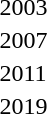<table>
<tr>
<td>2003</td>
<td></td>
<td></td>
<td></td>
</tr>
<tr>
<td rowspan=2>2007</td>
<td rowspan=2></td>
<td rowspan=2></td>
<td></td>
</tr>
<tr>
<td></td>
</tr>
<tr>
<td rowspan=2>2011<br></td>
<td rowspan=2></td>
<td rowspan=2></td>
<td></td>
</tr>
<tr>
<td></td>
</tr>
<tr>
<td rowspan=2>2019<br></td>
<td rowspan=2></td>
<td rowspan=2></td>
<td></td>
</tr>
<tr>
<td></td>
</tr>
</table>
